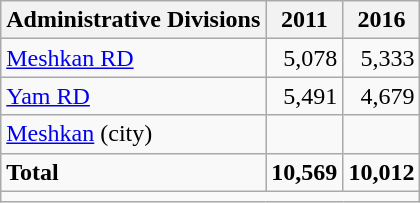<table class="wikitable">
<tr>
<th>Administrative Divisions</th>
<th>2011</th>
<th>2016</th>
</tr>
<tr>
<td><a href='#'>Meshkan RD</a></td>
<td style="text-align: right;">5,078</td>
<td style="text-align: right;">5,333</td>
</tr>
<tr>
<td><a href='#'>Yam RD</a></td>
<td style="text-align: right;">5,491</td>
<td style="text-align: right;">4,679</td>
</tr>
<tr>
<td><a href='#'>Meshkan</a> (city)</td>
<td style="text-align: right;"></td>
<td style="text-align: right;"></td>
</tr>
<tr>
<td><strong>Total</strong></td>
<td style="text-align: right;"><strong>10,569</strong></td>
<td style="text-align: right;"><strong>10,012</strong></td>
</tr>
<tr>
<td colspan=3></td>
</tr>
</table>
